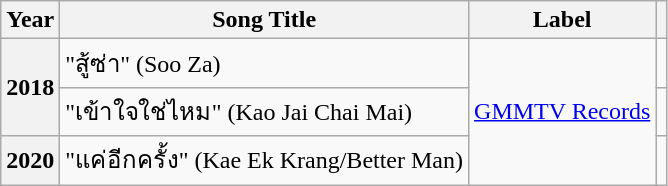<table class="wikitable sortable">
<tr>
<th scope="col">Year</th>
<th scope="col">Song Title</th>
<th scope="col" class="unsortable">Label</th>
<th scope="col" class="unsortable"></th>
</tr>
<tr>
<th scope="row" rowspan="2">2018</th>
<td>"สู้ซ่า" (Soo Za)<br></td>
<td rowspan="3"><a href='#'>GMMTV Records</a></td>
<td style="text-align: center;"></td>
</tr>
<tr>
<td>"เข้าใจใช่ไหม" (Kao Jai Chai Mai)</td>
<td style="text-align: center;"></td>
</tr>
<tr>
<th scope="row">2020</th>
<td>"แค่อีกครั้ง" (Kae Ek Krang/Better Man)</td>
<td style="text-align: center;"></td>
</tr>
</table>
